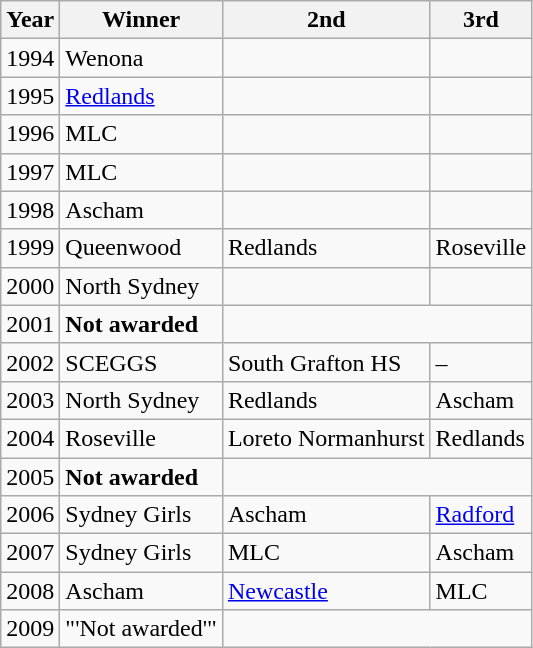<table class="wikitable">
<tr>
<th>Year</th>
<th>Winner</th>
<th>2nd</th>
<th>3rd</th>
</tr>
<tr>
<td>1994</td>
<td>Wenona</td>
<td></td>
<td></td>
</tr>
<tr>
<td>1995</td>
<td><a href='#'>Redlands</a></td>
<td></td>
<td></td>
</tr>
<tr>
<td>1996</td>
<td>MLC</td>
<td></td>
<td></td>
</tr>
<tr>
<td>1997</td>
<td>MLC</td>
<td></td>
<td></td>
</tr>
<tr>
<td>1998</td>
<td>Ascham</td>
<td></td>
<td></td>
</tr>
<tr>
<td>1999</td>
<td>Queenwood</td>
<td>Redlands</td>
<td>Roseville</td>
</tr>
<tr>
<td>2000</td>
<td>North Sydney</td>
<td></td>
<td></td>
</tr>
<tr>
<td>2001</td>
<td><strong>Not awarded</strong></td>
</tr>
<tr>
<td>2002</td>
<td>SCEGGS</td>
<td>South Grafton HS</td>
<td>–</td>
</tr>
<tr>
<td>2003</td>
<td>North Sydney</td>
<td>Redlands</td>
<td>Ascham</td>
</tr>
<tr>
<td>2004</td>
<td>Roseville</td>
<td>Loreto Normanhurst</td>
<td>Redlands</td>
</tr>
<tr>
<td>2005</td>
<td><strong>Not awarded</strong></td>
</tr>
<tr>
<td>2006</td>
<td>Sydney Girls</td>
<td>Ascham</td>
<td><a href='#'>Radford</a></td>
</tr>
<tr>
<td>2007</td>
<td>Sydney Girls</td>
<td>MLC</td>
<td>Ascham</td>
</tr>
<tr>
<td>2008</td>
<td>Ascham</td>
<td><a href='#'>Newcastle</a></td>
<td>MLC</td>
</tr>
<tr>
<td>2009</td>
<td>"'Not awarded'"</td>
</tr>
</table>
